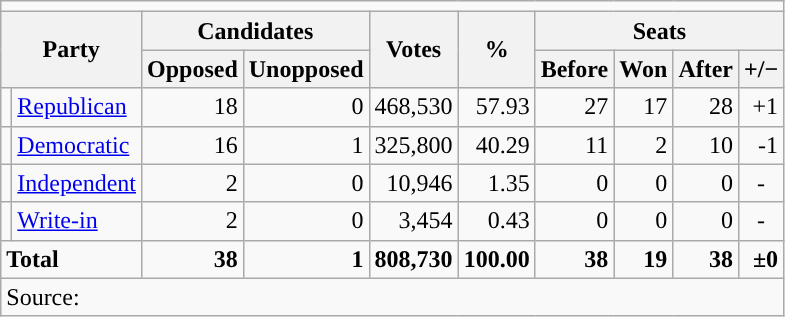<table class="wikitable">
<tr>
<td colspan="12" style="text-align:center;"></td>
</tr>
<tr>
<th colspan="2" rowspan="2">Party</th>
<th colspan="2">Candidates</th>
<th rowspan="2">Votes</th>
<th rowspan="2">%</th>
<th colspan="4">Seats</th>
</tr>
<tr>
<th>Opposed</th>
<th>Unopposed</th>
<th>Before</th>
<th>Won</th>
<th>After</th>
<th>+/−</th>
</tr>
<tr>
<td style="background-color:"></td>
<td><a href='#'>Republican</a></td>
<td style="text-align:right;">18</td>
<td style="text-align:right;">0</td>
<td style="text-align:right;">468,530</td>
<td style="text-align:right;">57.93</td>
<td style="text-align:right;">27</td>
<td style="text-align:right;">17</td>
<td style="text-align:right;">28</td>
<td style="text-align:right;">+1</td>
</tr>
<tr>
<td style="background-color:"></td>
<td><a href='#'>Democratic</a></td>
<td style="text-align:right;">16</td>
<td style="text-align:right;">1</td>
<td style="text-align:right;">325,800</td>
<td style="text-align:right;">40.29</td>
<td style="text-align:right;">11</td>
<td style="text-align:right;">2</td>
<td style="text-align:right;">10</td>
<td style="text-align:right;">-1</td>
</tr>
<tr>
<td style="background-color:"></td>
<td><a href='#'>Independent</a></td>
<td style="text-align:right;">2</td>
<td style="text-align:right;">0</td>
<td style="text-align:right;">10,946</td>
<td style="text-align:right;">1.35</td>
<td style="text-align:right;">0</td>
<td style="text-align:right;">0</td>
<td style="text-align:right;">0</td>
<td style="text-align:center;">-</td>
</tr>
<tr>
<td style="background-color:"></td>
<td><a href='#'>Write-in</a></td>
<td style="text-align:right;">2</td>
<td style="text-align:right;">0</td>
<td style="text-align:right;">3,454</td>
<td style="text-align:right;">0.43</td>
<td style="text-align:right;">0</td>
<td style="text-align:right;">0</td>
<td style="text-align:right;">0</td>
<td style="text-align:center;">-</td>
</tr>
<tr>
<td colspan="2"><strong>Total</strong></td>
<td style="text-align:right;"><strong>38</strong></td>
<td style="text-align:right;"><strong>1</strong></td>
<td style="text-align:right;"><strong>808,730</strong></td>
<td style="text-align:right;"><strong>100.00</strong></td>
<td style="text-align:right;"><strong>38</strong></td>
<td style="text-align:right;"><strong>19</strong></td>
<td style="text-align:right;"><strong>38</strong></td>
<td style="text-align:right;"><strong>±0</strong></td>
</tr>
<tr>
<td colspan="10">Source: <em></em></td>
</tr>
</table>
